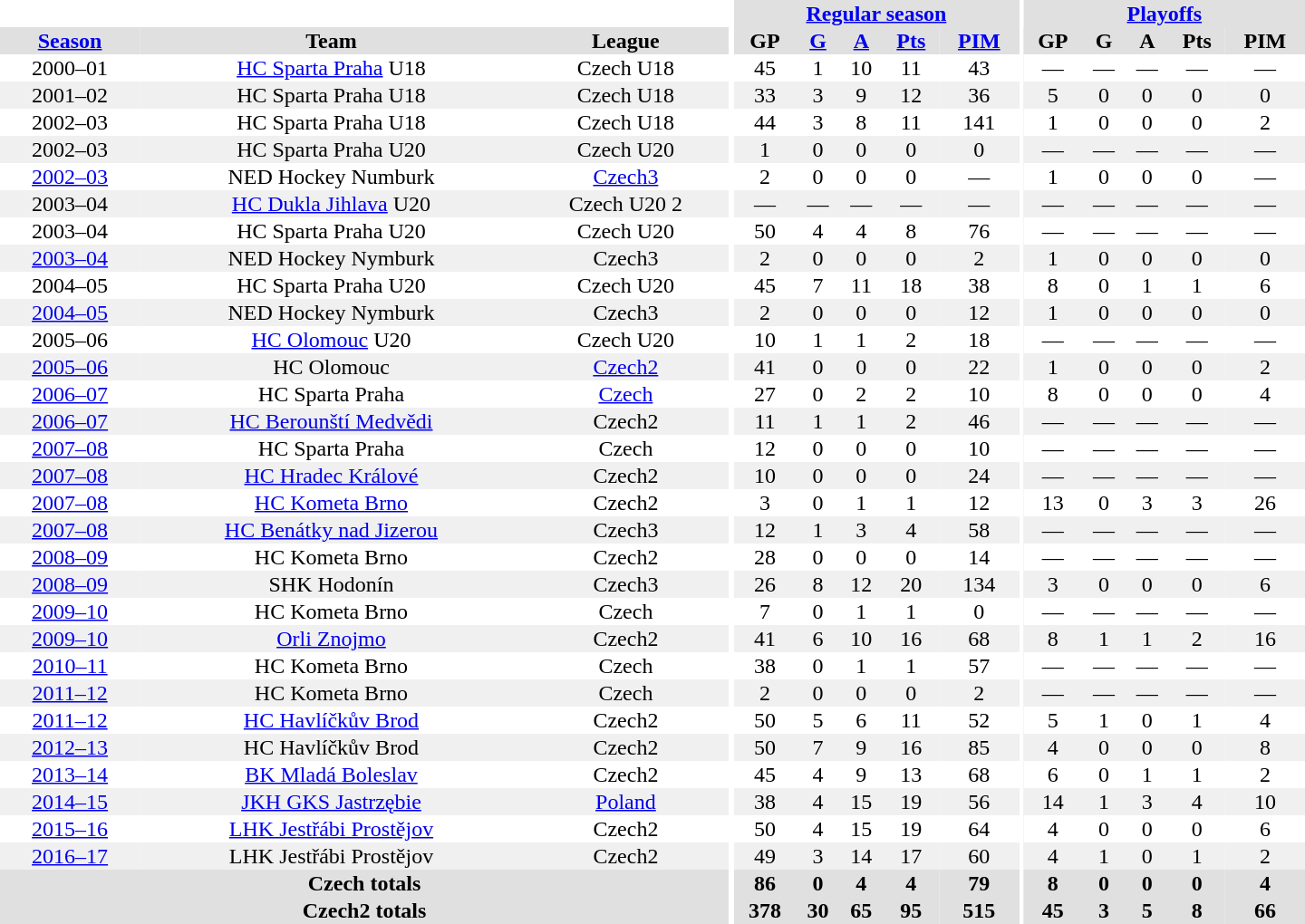<table border="0" cellpadding="1" cellspacing="0" style="text-align:center; width:60em">
<tr bgcolor="#e0e0e0">
<th colspan="3" bgcolor="#ffffff"></th>
<th rowspan="99" bgcolor="#ffffff"></th>
<th colspan="5"><a href='#'>Regular season</a></th>
<th rowspan="99" bgcolor="#ffffff"></th>
<th colspan="5"><a href='#'>Playoffs</a></th>
</tr>
<tr bgcolor="#e0e0e0">
<th><a href='#'>Season</a></th>
<th>Team</th>
<th>League</th>
<th>GP</th>
<th><a href='#'>G</a></th>
<th><a href='#'>A</a></th>
<th><a href='#'>Pts</a></th>
<th><a href='#'>PIM</a></th>
<th>GP</th>
<th>G</th>
<th>A</th>
<th>Pts</th>
<th>PIM</th>
</tr>
<tr>
<td>2000–01</td>
<td><a href='#'>HC Sparta Praha</a> U18</td>
<td>Czech U18</td>
<td>45</td>
<td>1</td>
<td>10</td>
<td>11</td>
<td>43</td>
<td>—</td>
<td>—</td>
<td>—</td>
<td>—</td>
<td>—</td>
</tr>
<tr bgcolor="#f0f0f0">
<td>2001–02</td>
<td>HC Sparta Praha U18</td>
<td>Czech U18</td>
<td>33</td>
<td>3</td>
<td>9</td>
<td>12</td>
<td>36</td>
<td>5</td>
<td>0</td>
<td>0</td>
<td>0</td>
<td>0</td>
</tr>
<tr>
<td>2002–03</td>
<td>HC Sparta Praha U18</td>
<td>Czech U18</td>
<td>44</td>
<td>3</td>
<td>8</td>
<td>11</td>
<td>141</td>
<td>1</td>
<td>0</td>
<td>0</td>
<td>0</td>
<td>2</td>
</tr>
<tr bgcolor="#f0f0f0">
<td>2002–03</td>
<td>HC Sparta Praha U20</td>
<td>Czech U20</td>
<td>1</td>
<td>0</td>
<td>0</td>
<td>0</td>
<td>0</td>
<td>—</td>
<td>—</td>
<td>—</td>
<td>—</td>
<td>—</td>
</tr>
<tr>
<td><a href='#'>2002–03</a></td>
<td>NED Hockey Numburk</td>
<td><a href='#'>Czech3</a></td>
<td>2</td>
<td>0</td>
<td>0</td>
<td>0</td>
<td>—</td>
<td>1</td>
<td>0</td>
<td>0</td>
<td>0</td>
<td>—</td>
</tr>
<tr bgcolor="#f0f0f0">
<td>2003–04</td>
<td><a href='#'>HC Dukla Jihlava</a> U20</td>
<td>Czech U20 2</td>
<td>—</td>
<td>—</td>
<td>—</td>
<td>—</td>
<td>—</td>
<td>—</td>
<td>—</td>
<td>—</td>
<td>—</td>
<td>—</td>
</tr>
<tr>
<td>2003–04</td>
<td>HC Sparta Praha U20</td>
<td>Czech U20</td>
<td>50</td>
<td>4</td>
<td>4</td>
<td>8</td>
<td>76</td>
<td>—</td>
<td>—</td>
<td>—</td>
<td>—</td>
<td>—</td>
</tr>
<tr bgcolor="#f0f0f0">
<td><a href='#'>2003–04</a></td>
<td>NED Hockey Nymburk</td>
<td>Czech3</td>
<td>2</td>
<td>0</td>
<td>0</td>
<td>0</td>
<td>2</td>
<td>1</td>
<td>0</td>
<td>0</td>
<td>0</td>
<td>0</td>
</tr>
<tr>
<td>2004–05</td>
<td>HC Sparta Praha U20</td>
<td>Czech U20</td>
<td>45</td>
<td>7</td>
<td>11</td>
<td>18</td>
<td>38</td>
<td>8</td>
<td>0</td>
<td>1</td>
<td>1</td>
<td>6</td>
</tr>
<tr bgcolor="#f0f0f0">
<td><a href='#'>2004–05</a></td>
<td>NED Hockey Nymburk</td>
<td>Czech3</td>
<td>2</td>
<td>0</td>
<td>0</td>
<td>0</td>
<td>12</td>
<td>1</td>
<td>0</td>
<td>0</td>
<td>0</td>
<td>0</td>
</tr>
<tr>
<td>2005–06</td>
<td><a href='#'>HC Olomouc</a> U20</td>
<td>Czech U20</td>
<td>10</td>
<td>1</td>
<td>1</td>
<td>2</td>
<td>18</td>
<td>—</td>
<td>—</td>
<td>—</td>
<td>—</td>
<td>—</td>
</tr>
<tr bgcolor="#f0f0f0">
<td><a href='#'>2005–06</a></td>
<td>HC Olomouc</td>
<td><a href='#'>Czech2</a></td>
<td>41</td>
<td>0</td>
<td>0</td>
<td>0</td>
<td>22</td>
<td>1</td>
<td>0</td>
<td>0</td>
<td>0</td>
<td>2</td>
</tr>
<tr>
<td><a href='#'>2006–07</a></td>
<td>HC Sparta Praha</td>
<td><a href='#'>Czech</a></td>
<td>27</td>
<td>0</td>
<td>2</td>
<td>2</td>
<td>10</td>
<td>8</td>
<td>0</td>
<td>0</td>
<td>0</td>
<td>4</td>
</tr>
<tr bgcolor="#f0f0f0">
<td><a href='#'>2006–07</a></td>
<td><a href='#'>HC Berounští Medvědi</a></td>
<td>Czech2</td>
<td>11</td>
<td>1</td>
<td>1</td>
<td>2</td>
<td>46</td>
<td>—</td>
<td>—</td>
<td>—</td>
<td>—</td>
<td>—</td>
</tr>
<tr>
<td><a href='#'>2007–08</a></td>
<td>HC Sparta Praha</td>
<td>Czech</td>
<td>12</td>
<td>0</td>
<td>0</td>
<td>0</td>
<td>10</td>
<td>—</td>
<td>—</td>
<td>—</td>
<td>—</td>
<td>—</td>
</tr>
<tr bgcolor="#f0f0f0">
<td><a href='#'>2007–08</a></td>
<td><a href='#'>HC Hradec Králové</a></td>
<td>Czech2</td>
<td>10</td>
<td>0</td>
<td>0</td>
<td>0</td>
<td>24</td>
<td>—</td>
<td>—</td>
<td>—</td>
<td>—</td>
<td>—</td>
</tr>
<tr>
<td><a href='#'>2007–08</a></td>
<td><a href='#'>HC Kometa Brno</a></td>
<td>Czech2</td>
<td>3</td>
<td>0</td>
<td>1</td>
<td>1</td>
<td>12</td>
<td>13</td>
<td>0</td>
<td>3</td>
<td>3</td>
<td>26</td>
</tr>
<tr bgcolor="#f0f0f0">
<td><a href='#'>2007–08</a></td>
<td><a href='#'>HC Benátky nad Jizerou</a></td>
<td>Czech3</td>
<td>12</td>
<td>1</td>
<td>3</td>
<td>4</td>
<td>58</td>
<td>—</td>
<td>—</td>
<td>—</td>
<td>—</td>
<td>—</td>
</tr>
<tr>
<td><a href='#'>2008–09</a></td>
<td>HC Kometa Brno</td>
<td>Czech2</td>
<td>28</td>
<td>0</td>
<td>0</td>
<td>0</td>
<td>14</td>
<td>—</td>
<td>—</td>
<td>—</td>
<td>—</td>
<td>—</td>
</tr>
<tr bgcolor="#f0f0f0">
<td><a href='#'>2008–09</a></td>
<td>SHK Hodonín</td>
<td>Czech3</td>
<td>26</td>
<td>8</td>
<td>12</td>
<td>20</td>
<td>134</td>
<td>3</td>
<td>0</td>
<td>0</td>
<td>0</td>
<td>6</td>
</tr>
<tr>
<td><a href='#'>2009–10</a></td>
<td>HC Kometa Brno</td>
<td>Czech</td>
<td>7</td>
<td>0</td>
<td>1</td>
<td>1</td>
<td>0</td>
<td>—</td>
<td>—</td>
<td>—</td>
<td>—</td>
<td>—</td>
</tr>
<tr bgcolor="#f0f0f0">
<td><a href='#'>2009–10</a></td>
<td><a href='#'>Orli Znojmo</a></td>
<td>Czech2</td>
<td>41</td>
<td>6</td>
<td>10</td>
<td>16</td>
<td>68</td>
<td>8</td>
<td>1</td>
<td>1</td>
<td>2</td>
<td>16</td>
</tr>
<tr>
<td><a href='#'>2010–11</a></td>
<td>HC Kometa Brno</td>
<td>Czech</td>
<td>38</td>
<td>0</td>
<td>1</td>
<td>1</td>
<td>57</td>
<td>—</td>
<td>—</td>
<td>—</td>
<td>—</td>
<td>—</td>
</tr>
<tr bgcolor="#f0f0f0">
<td><a href='#'>2011–12</a></td>
<td>HC Kometa Brno</td>
<td>Czech</td>
<td>2</td>
<td>0</td>
<td>0</td>
<td>0</td>
<td>2</td>
<td>—</td>
<td>—</td>
<td>—</td>
<td>—</td>
<td>—</td>
</tr>
<tr>
<td><a href='#'>2011–12</a></td>
<td><a href='#'>HC Havlíčkův Brod</a></td>
<td>Czech2</td>
<td>50</td>
<td>5</td>
<td>6</td>
<td>11</td>
<td>52</td>
<td>5</td>
<td>1</td>
<td>0</td>
<td>1</td>
<td>4</td>
</tr>
<tr bgcolor="#f0f0f0">
<td><a href='#'>2012–13</a></td>
<td>HC Havlíčkův Brod</td>
<td>Czech2</td>
<td>50</td>
<td>7</td>
<td>9</td>
<td>16</td>
<td>85</td>
<td>4</td>
<td>0</td>
<td>0</td>
<td>0</td>
<td>8</td>
</tr>
<tr>
<td><a href='#'>2013–14</a></td>
<td><a href='#'>BK Mladá Boleslav</a></td>
<td>Czech2</td>
<td>45</td>
<td>4</td>
<td>9</td>
<td>13</td>
<td>68</td>
<td>6</td>
<td>0</td>
<td>1</td>
<td>1</td>
<td>2</td>
</tr>
<tr bgcolor="#f0f0f0">
<td><a href='#'>2014–15</a></td>
<td><a href='#'>JKH GKS Jastrzębie</a></td>
<td><a href='#'>Poland</a></td>
<td>38</td>
<td>4</td>
<td>15</td>
<td>19</td>
<td>56</td>
<td>14</td>
<td>1</td>
<td>3</td>
<td>4</td>
<td>10</td>
</tr>
<tr>
<td><a href='#'>2015–16</a></td>
<td><a href='#'>LHK Jestřábi Prostějov</a></td>
<td>Czech2</td>
<td>50</td>
<td>4</td>
<td>15</td>
<td>19</td>
<td>64</td>
<td>4</td>
<td>0</td>
<td>0</td>
<td>0</td>
<td>6</td>
</tr>
<tr bgcolor="#f0f0f0">
<td><a href='#'>2016–17</a></td>
<td>LHK Jestřábi Prostějov</td>
<td>Czech2</td>
<td>49</td>
<td>3</td>
<td>14</td>
<td>17</td>
<td>60</td>
<td>4</td>
<td>1</td>
<td>0</td>
<td>1</td>
<td>2</td>
</tr>
<tr>
</tr>
<tr ALIGN="center" bgcolor="#e0e0e0">
<th colspan="3">Czech totals</th>
<th ALIGN="center">86</th>
<th ALIGN="center">0</th>
<th ALIGN="center">4</th>
<th ALIGN="center">4</th>
<th ALIGN="center">79</th>
<th ALIGN="center">8</th>
<th ALIGN="center">0</th>
<th ALIGN="center">0</th>
<th ALIGN="center">0</th>
<th ALIGN="center">4</th>
</tr>
<tr>
</tr>
<tr ALIGN="center" bgcolor="#e0e0e0">
<th colspan="3">Czech2 totals</th>
<th ALIGN="center">378</th>
<th ALIGN="center">30</th>
<th ALIGN="center">65</th>
<th ALIGN="center">95</th>
<th ALIGN="center">515</th>
<th ALIGN="center">45</th>
<th ALIGN="center">3</th>
<th ALIGN="center">5</th>
<th ALIGN="center">8</th>
<th ALIGN="center">66</th>
</tr>
</table>
